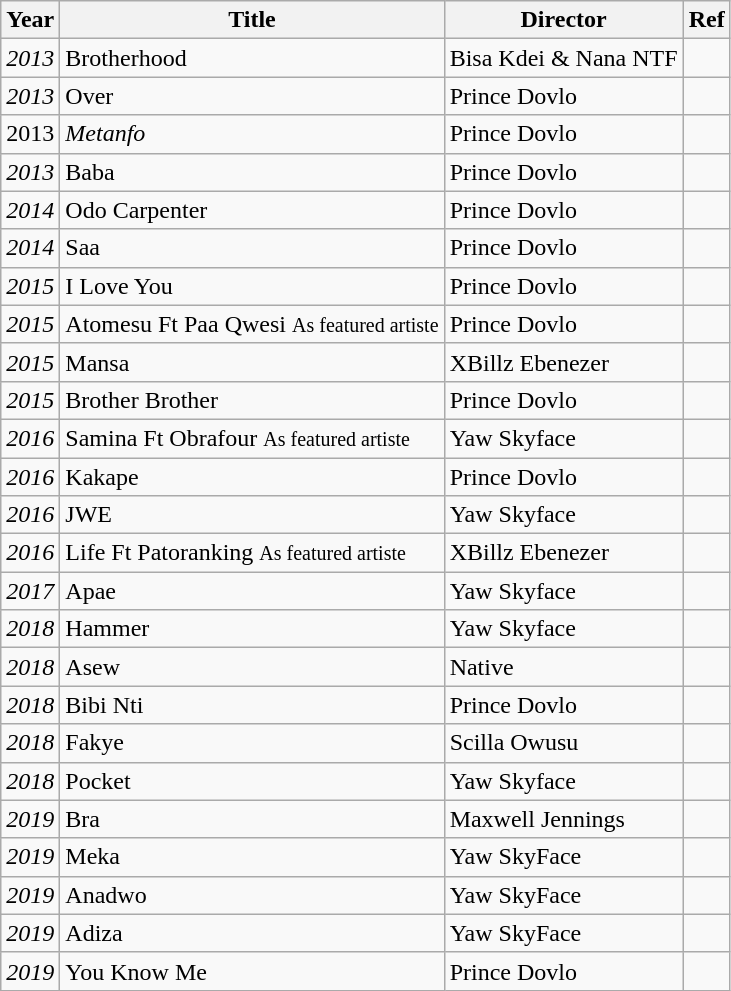<table class="wikitable">
<tr>
<th>Year</th>
<th>Title</th>
<th>Director</th>
<th>Ref</th>
</tr>
<tr>
<td><em>2013</em></td>
<td>Brotherhood</td>
<td>Bisa Kdei & Nana NTF</td>
<td></td>
</tr>
<tr>
<td><em>2013</em></td>
<td>Over</td>
<td>Prince Dovlo</td>
<td></td>
</tr>
<tr>
<td>2013</td>
<td><em>Metanfo</em></td>
<td>Prince Dovlo</td>
<td></td>
</tr>
<tr>
<td><em>2013</em></td>
<td>Baba</td>
<td>Prince Dovlo</td>
<td></td>
</tr>
<tr>
<td><em>2014</em></td>
<td>Odo Carpenter</td>
<td>Prince Dovlo</td>
<td></td>
</tr>
<tr>
<td><em>2014</em></td>
<td>Saa</td>
<td>Prince Dovlo</td>
<td></td>
</tr>
<tr>
<td><em>2015</em></td>
<td>I Love You</td>
<td>Prince Dovlo</td>
<td></td>
</tr>
<tr>
<td><em>2015</em></td>
<td>Atomesu Ft Paa Qwesi <small>As featured artiste</small></td>
<td>Prince Dovlo</td>
<td></td>
</tr>
<tr>
<td><em>2015</em></td>
<td>Mansa</td>
<td>XBillz Ebenezer</td>
<td></td>
</tr>
<tr>
<td><em>2015</em></td>
<td>Brother Brother</td>
<td>Prince Dovlo</td>
<td></td>
</tr>
<tr>
<td><em>2016</em></td>
<td>Samina Ft Obrafour <small>As featured artiste</small></td>
<td>Yaw Skyface</td>
<td></td>
</tr>
<tr>
<td><em>2016</em></td>
<td>Kakape</td>
<td>Prince Dovlo</td>
<td></td>
</tr>
<tr>
<td><em>2016</em></td>
<td>JWE</td>
<td>Yaw Skyface</td>
<td></td>
</tr>
<tr>
<td><em>2016</em></td>
<td>Life Ft Patoranking <small>As featured artiste</small></td>
<td>XBillz Ebenezer</td>
<td></td>
</tr>
<tr>
<td><em>2017</em></td>
<td>Apae</td>
<td>Yaw Skyface</td>
<td></td>
</tr>
<tr>
<td><em>2018</em></td>
<td>Hammer</td>
<td>Yaw Skyface</td>
<td></td>
</tr>
<tr>
<td><em>2018</em></td>
<td>Asew</td>
<td>Native</td>
<td></td>
</tr>
<tr>
<td><em>2018</em></td>
<td>Bibi Nti</td>
<td>Prince Dovlo</td>
<td></td>
</tr>
<tr>
<td><em>2018</em></td>
<td>Fakye</td>
<td>Scilla Owusu</td>
<td></td>
</tr>
<tr>
<td><em>2018</em></td>
<td>Pocket</td>
<td>Yaw Skyface</td>
<td></td>
</tr>
<tr>
<td><em>2019</em></td>
<td>Bra</td>
<td>Maxwell Jennings</td>
<td></td>
</tr>
<tr>
<td><em>2019</em></td>
<td>Meka</td>
<td>Yaw SkyFace</td>
<td></td>
</tr>
<tr>
<td><em>2019</em></td>
<td>Anadwo</td>
<td>Yaw SkyFace</td>
<td></td>
</tr>
<tr>
<td><em>2019</em></td>
<td>Adiza</td>
<td>Yaw SkyFace</td>
<td></td>
</tr>
<tr>
<td><em>2019</em></td>
<td>You  Know Me</td>
<td>Prince Dovlo</td>
<td></td>
</tr>
</table>
